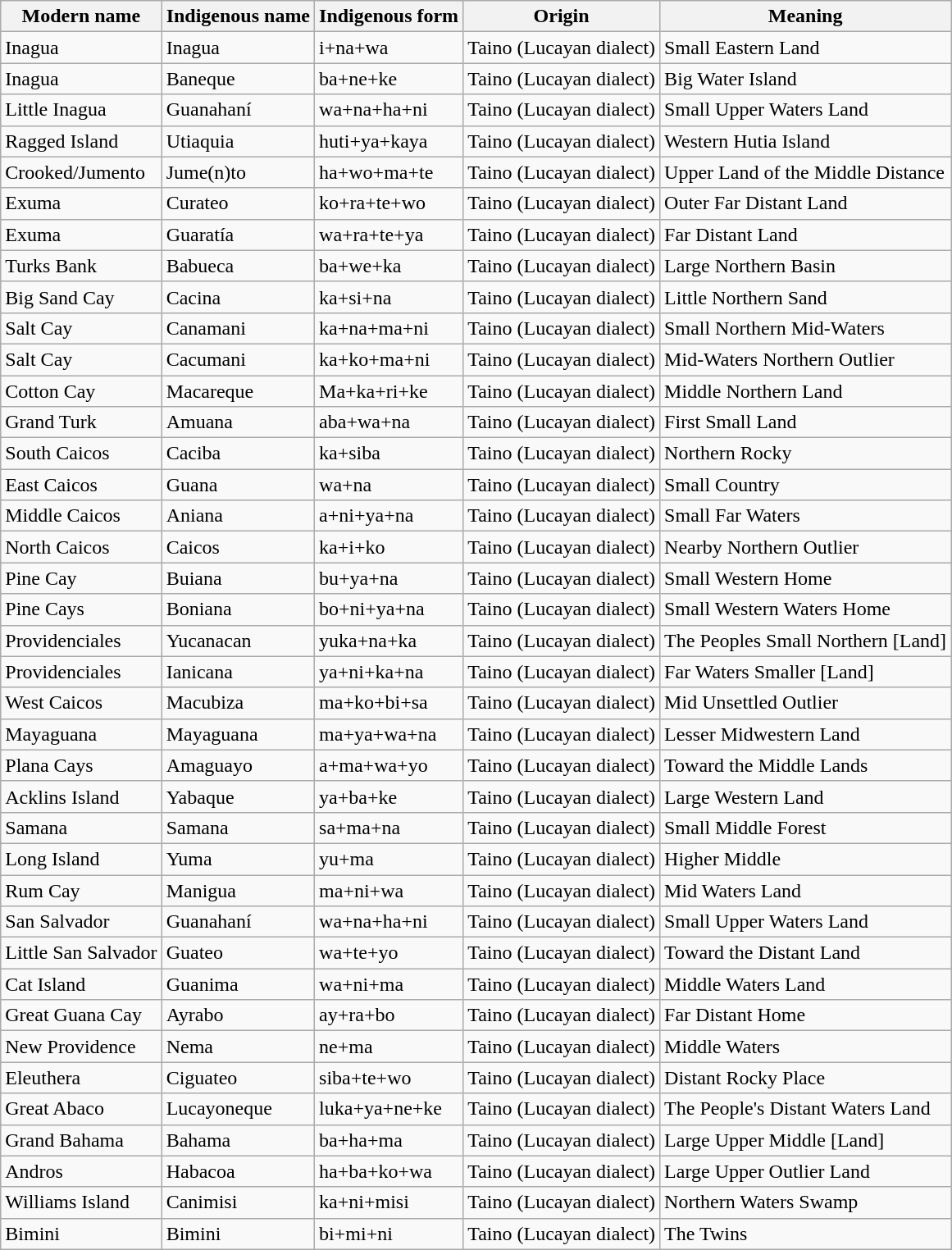<table class="wikitable">
<tr>
<th>Modern name</th>
<th>Indigenous name</th>
<th>Indigenous form</th>
<th>Origin</th>
<th>Meaning</th>
</tr>
<tr>
<td>Inagua</td>
<td>Inagua</td>
<td>i+na+wa</td>
<td>Taino (Lucayan dialect)</td>
<td>Small Eastern Land</td>
</tr>
<tr>
<td>Inagua</td>
<td>Baneque</td>
<td>ba+ne+ke</td>
<td>Taino (Lucayan dialect)</td>
<td>Big Water Island</td>
</tr>
<tr>
<td>Little Inagua</td>
<td>Guanahaní</td>
<td>wa+na+ha+ni</td>
<td>Taino (Lucayan dialect)</td>
<td>Small Upper Waters Land</td>
</tr>
<tr>
<td>Ragged Island</td>
<td>Utiaquia</td>
<td>huti+ya+kaya</td>
<td>Taino (Lucayan dialect)</td>
<td>Western Hutia Island</td>
</tr>
<tr>
<td>Crooked/Jumento</td>
<td>Jume(n)to</td>
<td>ha+wo+ma+te</td>
<td>Taino (Lucayan dialect)</td>
<td>Upper Land of the Middle Distance</td>
</tr>
<tr>
<td>Exuma</td>
<td>Curateo</td>
<td>ko+ra+te+wo</td>
<td>Taino (Lucayan dialect)</td>
<td>Outer Far Distant Land</td>
</tr>
<tr>
<td>Exuma</td>
<td>Guaratía</td>
<td>wa+ra+te+ya</td>
<td>Taino (Lucayan dialect)</td>
<td>Far Distant Land</td>
</tr>
<tr>
<td>Turks Bank</td>
<td>Babueca</td>
<td>ba+we+ka</td>
<td>Taino (Lucayan dialect)</td>
<td>Large Northern Basin</td>
</tr>
<tr>
<td>Big Sand Cay</td>
<td>Cacina</td>
<td>ka+si+na</td>
<td>Taino (Lucayan dialect)</td>
<td>Little Northern Sand</td>
</tr>
<tr>
<td>Salt Cay</td>
<td>Canamani</td>
<td>ka+na+ma+ni</td>
<td>Taino (Lucayan dialect)</td>
<td>Small Northern Mid-Waters</td>
</tr>
<tr>
<td>Salt Cay</td>
<td>Cacumani</td>
<td>ka+ko+ma+ni</td>
<td>Taino (Lucayan dialect)</td>
<td>Mid-Waters Northern Outlier</td>
</tr>
<tr>
<td>Cotton Cay</td>
<td>Macareque</td>
<td>Ma+ka+ri+ke</td>
<td>Taino (Lucayan dialect)</td>
<td>Middle Northern Land</td>
</tr>
<tr>
<td>Grand Turk</td>
<td>Amuana</td>
<td>aba+wa+na</td>
<td>Taino (Lucayan dialect)</td>
<td>First Small Land</td>
</tr>
<tr>
<td>South Caicos</td>
<td>Caciba</td>
<td>ka+siba</td>
<td>Taino (Lucayan dialect)</td>
<td>Northern Rocky</td>
</tr>
<tr>
<td>East Caicos</td>
<td>Guana</td>
<td>wa+na</td>
<td>Taino (Lucayan dialect)</td>
<td>Small Country</td>
</tr>
<tr>
<td>Middle Caicos</td>
<td>Aniana</td>
<td>a+ni+ya+na</td>
<td>Taino (Lucayan dialect)</td>
<td>Small Far Waters</td>
</tr>
<tr>
<td>North Caicos</td>
<td>Caicos</td>
<td>ka+i+ko</td>
<td>Taino (Lucayan dialect)</td>
<td>Nearby Northern Outlier</td>
</tr>
<tr>
<td>Pine Cay</td>
<td>Buiana</td>
<td>bu+ya+na</td>
<td>Taino (Lucayan dialect)</td>
<td>Small Western Home</td>
</tr>
<tr>
<td>Pine Cays</td>
<td>Boniana</td>
<td>bo+ni+ya+na</td>
<td>Taino (Lucayan dialect)</td>
<td>Small Western Waters Home</td>
</tr>
<tr>
<td>Providenciales</td>
<td>Yucanacan</td>
<td>yuka+na+ka</td>
<td>Taino (Lucayan dialect)</td>
<td>The Peoples Small Northern [Land]</td>
</tr>
<tr>
<td>Providenciales</td>
<td>Ianicana</td>
<td>ya+ni+ka+na</td>
<td>Taino (Lucayan dialect)</td>
<td>Far Waters Smaller [Land]</td>
</tr>
<tr>
<td>West Caicos</td>
<td>Macubiza</td>
<td>ma+ko+bi+sa</td>
<td>Taino (Lucayan dialect)</td>
<td>Mid Unsettled Outlier</td>
</tr>
<tr>
<td>Mayaguana</td>
<td>Mayaguana</td>
<td>ma+ya+wa+na</td>
<td>Taino (Lucayan dialect)</td>
<td>Lesser Midwestern Land</td>
</tr>
<tr>
<td>Plana Cays</td>
<td>Amaguayo</td>
<td>a+ma+wa+yo</td>
<td>Taino (Lucayan dialect)</td>
<td>Toward the Middle Lands</td>
</tr>
<tr>
<td>Acklins Island</td>
<td>Yabaque</td>
<td>ya+ba+ke</td>
<td>Taino (Lucayan dialect)</td>
<td>Large Western Land</td>
</tr>
<tr>
<td>Samana</td>
<td>Samana</td>
<td>sa+ma+na</td>
<td>Taino (Lucayan dialect)</td>
<td>Small Middle Forest</td>
</tr>
<tr>
<td>Long Island</td>
<td>Yuma</td>
<td>yu+ma</td>
<td>Taino (Lucayan dialect)</td>
<td>Higher Middle</td>
</tr>
<tr>
<td>Rum Cay</td>
<td>Manigua</td>
<td>ma+ni+wa</td>
<td>Taino (Lucayan dialect)</td>
<td>Mid Waters Land</td>
</tr>
<tr>
<td>San Salvador</td>
<td>Guanahaní</td>
<td>wa+na+ha+ni</td>
<td>Taino (Lucayan dialect)</td>
<td>Small Upper Waters Land</td>
</tr>
<tr>
<td>Little San Salvador</td>
<td>Guateo</td>
<td>wa+te+yo</td>
<td>Taino (Lucayan dialect)</td>
<td>Toward the Distant Land</td>
</tr>
<tr>
<td>Cat Island</td>
<td>Guanima</td>
<td>wa+ni+ma</td>
<td>Taino (Lucayan dialect)</td>
<td>Middle Waters Land</td>
</tr>
<tr>
<td>Great Guana Cay</td>
<td>Ayrabo</td>
<td>ay+ra+bo</td>
<td>Taino (Lucayan dialect)</td>
<td>Far Distant Home</td>
</tr>
<tr>
<td>New Providence</td>
<td>Nema</td>
<td>ne+ma</td>
<td>Taino (Lucayan dialect)</td>
<td>Middle Waters</td>
</tr>
<tr>
<td>Eleuthera</td>
<td>Ciguateo</td>
<td>siba+te+wo</td>
<td>Taino (Lucayan dialect)</td>
<td>Distant Rocky Place</td>
</tr>
<tr>
<td>Great Abaco</td>
<td>Lucayoneque</td>
<td>luka+ya+ne+ke</td>
<td>Taino (Lucayan dialect)</td>
<td>The People's Distant Waters Land</td>
</tr>
<tr>
<td>Grand Bahama</td>
<td>Bahama</td>
<td>ba+ha+ma</td>
<td>Taino (Lucayan dialect)</td>
<td>Large Upper Middle [Land]</td>
</tr>
<tr>
<td>Andros</td>
<td>Habacoa</td>
<td>ha+ba+ko+wa</td>
<td>Taino (Lucayan dialect)</td>
<td>Large Upper Outlier Land</td>
</tr>
<tr>
<td>Williams Island</td>
<td>Canimisi</td>
<td>ka+ni+misi</td>
<td>Taino (Lucayan dialect)</td>
<td>Northern Waters Swamp</td>
</tr>
<tr>
<td>Bimini</td>
<td>Bimini</td>
<td>bi+mi+ni</td>
<td>Taino (Lucayan dialect)</td>
<td>The Twins</td>
</tr>
</table>
